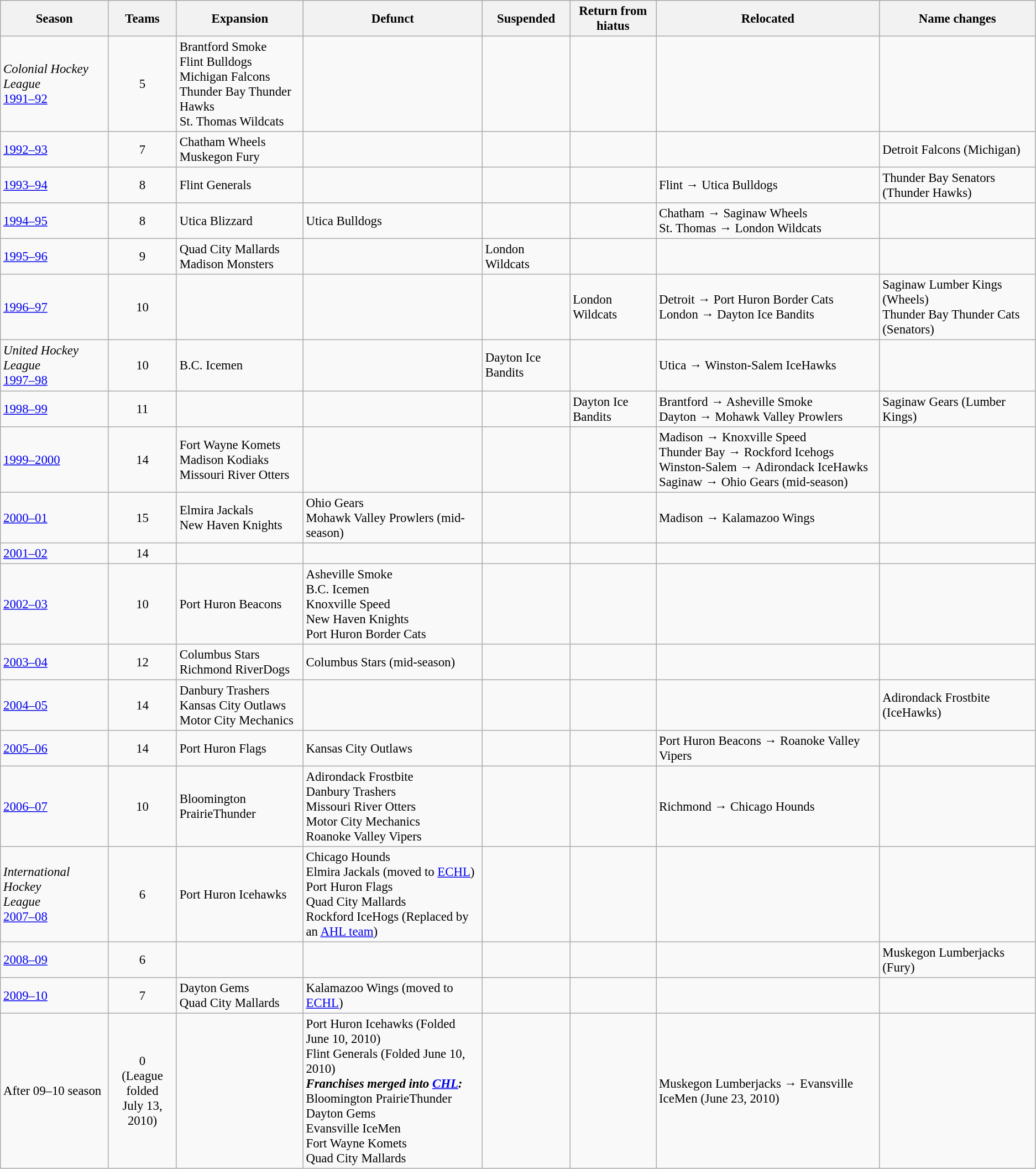<table class="wikitable" style="font-size:95%;">
<tr>
<th>Season</th>
<th>Teams</th>
<th>Expansion</th>
<th>Defunct</th>
<th>Suspended</th>
<th>Return from hiatus</th>
<th>Relocated</th>
<th>Name changes</th>
</tr>
<tr>
<td><em>Colonial Hockey League</em><br><a href='#'>1991–92</a></td>
<td align=center>5</td>
<td valign=center>Brantford Smoke<br>Flint Bulldogs<br>Michigan Falcons<br>Thunder Bay Thunder Hawks<br>St. Thomas Wildcats</td>
<td></td>
<td></td>
<td></td>
<td></td>
<td></td>
</tr>
<tr>
<td><a href='#'>1992–93</a></td>
<td align=center>7</td>
<td valign=center>Chatham Wheels<br>Muskegon Fury</td>
<td></td>
<td></td>
<td></td>
<td></td>
<td valign=center>Detroit Falcons (Michigan)</td>
</tr>
<tr>
<td><a href='#'>1993–94</a></td>
<td align=center>8</td>
<td valign=center>Flint Generals</td>
<td></td>
<td></td>
<td></td>
<td valign=center>Flint → Utica Bulldogs</td>
<td valign=center>Thunder Bay Senators (Thunder Hawks)</td>
</tr>
<tr>
<td><a href='#'>1994–95</a></td>
<td align=center>8</td>
<td valign=center>Utica Blizzard</td>
<td valign=center>Utica Bulldogs</td>
<td></td>
<td></td>
<td valign=center>Chatham → Saginaw Wheels<br>St. Thomas → London Wildcats</td>
<td valign=center></td>
</tr>
<tr>
<td><a href='#'>1995–96</a></td>
<td align=center>9</td>
<td valign=center>Quad City Mallards<br>Madison Monsters</td>
<td></td>
<td valign=center>London Wildcats</td>
<td></td>
<td></td>
<td></td>
</tr>
<tr>
<td><a href='#'>1996–97</a></td>
<td align=center>10</td>
<td></td>
<td></td>
<td></td>
<td valign=center>London Wildcats</td>
<td valign=center>Detroit → Port Huron Border Cats<br>London → Dayton Ice Bandits</td>
<td valign=center>Saginaw Lumber Kings (Wheels)<br>Thunder Bay Thunder Cats (Senators)</td>
</tr>
<tr>
<td><em>United Hockey League</em><br><a href='#'>1997–98</a></td>
<td align=center>10</td>
<td valign=center>B.C. Icemen</td>
<td valign=center></td>
<td valign=center>Dayton Ice Bandits</td>
<td></td>
<td valign=center>Utica → Winston-Salem IceHawks</td>
<td></td>
</tr>
<tr>
<td><a href='#'>1998–99</a></td>
<td align=center>11</td>
<td></td>
<td></td>
<td></td>
<td valign=center>Dayton Ice Bandits</td>
<td valign=center>Brantford → Asheville Smoke<br>Dayton → Mohawk Valley Prowlers</td>
<td valign=center>Saginaw Gears (Lumber Kings)</td>
</tr>
<tr>
<td><a href='#'>1999–2000</a></td>
<td align=center>14</td>
<td valign=center>Fort Wayne Komets<br>Madison Kodiaks<br>Missouri River Otters</td>
<td></td>
<td></td>
<td></td>
<td valign=center>Madison → Knoxville Speed<br>Thunder Bay → Rockford Icehogs<br>Winston-Salem → Adirondack IceHawks<br>Saginaw → Ohio Gears (mid-season)</td>
<td></td>
</tr>
<tr>
<td><a href='#'>2000–01</a></td>
<td align=center>15</td>
<td valign=center>Elmira Jackals<br>New Haven Knights</td>
<td valign=center>Ohio Gears<br>Mohawk Valley Prowlers (mid-season)</td>
<td></td>
<td></td>
<td valign=center>Madison → Kalamazoo Wings</td>
<td></td>
</tr>
<tr>
<td><a href='#'>2001–02</a></td>
<td align=center>14</td>
<td></td>
<td></td>
<td></td>
<td></td>
<td></td>
<td></td>
</tr>
<tr>
<td><a href='#'>2002–03</a></td>
<td align=center>10</td>
<td valign=center>Port Huron Beacons</td>
<td valign=center>Asheville Smoke<br>B.C. Icemen<br>Knoxville Speed<br>New Haven Knights<br>Port Huron Border Cats</td>
<td></td>
<td></td>
<td></td>
<td></td>
</tr>
<tr>
<td><a href='#'>2003–04</a></td>
<td align=center>12</td>
<td valign=center>Columbus Stars<br>Richmond RiverDogs</td>
<td valign=center>Columbus Stars (mid-season)</td>
<td></td>
<td></td>
<td></td>
<td></td>
</tr>
<tr>
<td><a href='#'>2004–05</a></td>
<td align=center>14</td>
<td valign=center>Danbury Trashers<br>Kansas City Outlaws<br>Motor City Mechanics</td>
<td></td>
<td></td>
<td></td>
<td></td>
<td valign=center>Adirondack Frostbite (IceHawks)</td>
</tr>
<tr>
<td><a href='#'>2005–06</a></td>
<td align=center>14</td>
<td valign=center>Port Huron Flags</td>
<td valign=center>Kansas City Outlaws</td>
<td></td>
<td></td>
<td valign=center>Port Huron Beacons → Roanoke Valley Vipers</td>
<td></td>
</tr>
<tr>
<td><a href='#'>2006–07</a></td>
<td align=center>10</td>
<td valign=center>Bloomington PrairieThunder</td>
<td valign=center>Adirondack Frostbite<br>Danbury Trashers<br>Missouri River Otters<br>Motor City Mechanics<br>Roanoke Valley Vipers</td>
<td></td>
<td></td>
<td valign=center>Richmond → Chicago Hounds</td>
<td></td>
</tr>
<tr>
<td><em>International Hockey</em><br><em>League</em><br><a href='#'>2007–08</a></td>
<td align=center>6</td>
<td valign=center>Port Huron Icehawks</td>
<td valign=center>Chicago Hounds<br>Elmira Jackals (moved to <a href='#'>ECHL</a>)<br>Port Huron Flags<br>Quad City Mallards<br>Rockford IceHogs (Replaced by an <a href='#'>AHL team</a>)</td>
<td></td>
<td></td>
<td></td>
<td></td>
</tr>
<tr>
<td><a href='#'>2008–09</a></td>
<td align=center>6</td>
<td></td>
<td></td>
<td></td>
<td></td>
<td></td>
<td valign=center>Muskegon Lumberjacks (Fury)</td>
</tr>
<tr>
<td><a href='#'>2009–10</a></td>
<td align=center>7</td>
<td valign=center>Dayton Gems<br>Quad City Mallards</td>
<td valign=center>Kalamazoo Wings (moved to <a href='#'>ECHL</a>)</td>
<td></td>
<td></td>
<td></td>
<td></td>
</tr>
<tr>
<td>After 09–10 season</td>
<td align=center>0 <br>(League folded<br>July 13, 2010)</td>
<td valign=top></td>
<td valign=center>Port Huron Icehawks (Folded June 10, 2010)<br>Flint Generals (Folded June 10, 2010)<br><strong><em>Franchises merged into <a href='#'>CHL</a>:</em></strong><br>Bloomington PrairieThunder<br>Dayton Gems<br>Evansville IceMen<br>Fort Wayne Komets<br>Quad City Mallards</td>
<td></td>
<td></td>
<td valign=center>Muskegon Lumberjacks → Evansville IceMen (June 23, 2010)</td>
<td></td>
</tr>
</table>
